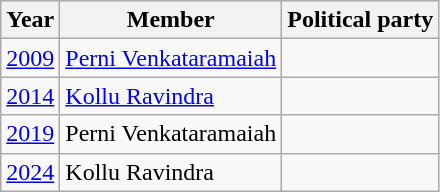<table class="wikitable sortable">
<tr>
<th>Year</th>
<th>Member</th>
<th colspan="2">Political party</th>
</tr>
<tr>
<td><a href='#'>2009</a></td>
<td><a href='#'>Perni Venkataramaiah</a></td>
<td></td>
</tr>
<tr>
<td><a href='#'>2014</a></td>
<td><a href='#'>Kollu Ravindra</a></td>
<td></td>
</tr>
<tr>
<td><a href='#'>2019</a></td>
<td>Perni Venkataramaiah</td>
<td></td>
</tr>
<tr>
<td><a href='#'>2024</a></td>
<td>Kollu Ravindra</td>
<td></td>
</tr>
</table>
